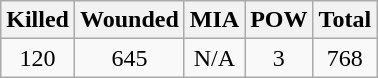<table class="wikitable" style="text-align:center">
<tr>
<th>Killed</th>
<th>Wounded</th>
<th>MIA</th>
<th>POW</th>
<th>Total</th>
</tr>
<tr>
<td>120</td>
<td>645</td>
<td>N/A</td>
<td>3</td>
<td>768</td>
</tr>
</table>
